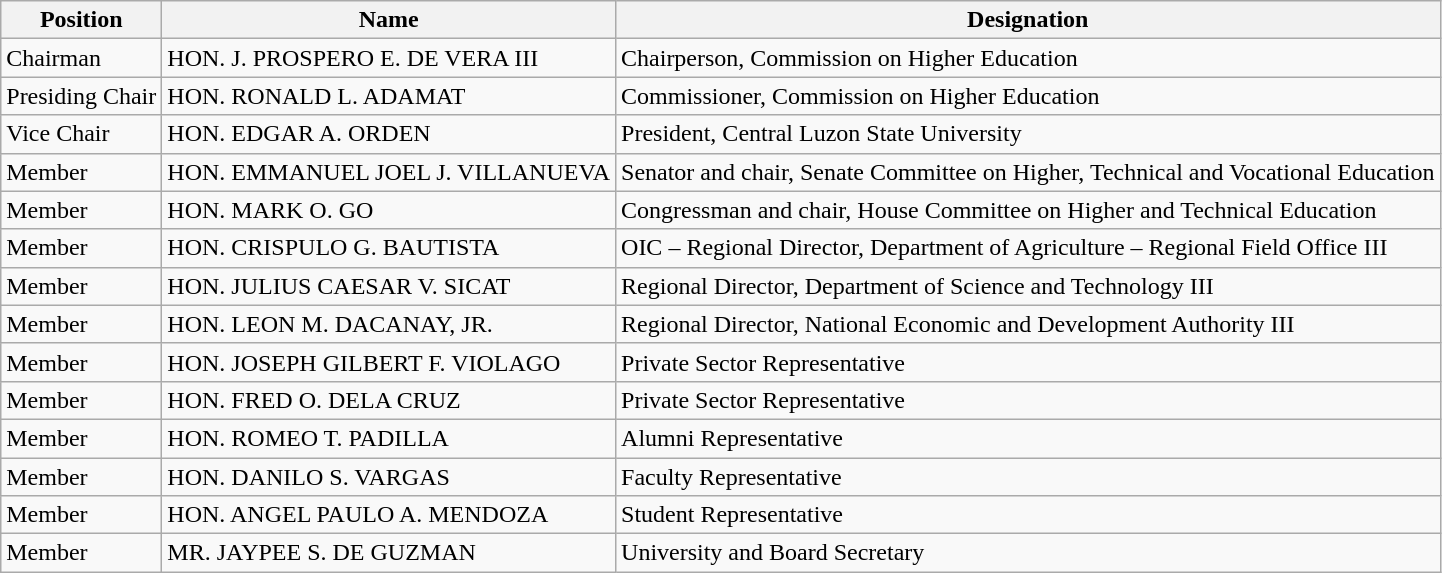<table class="wikitable collapsible collapsed">
<tr>
<th>Position</th>
<th>Name</th>
<th>Designation</th>
</tr>
<tr>
<td>Chairman</td>
<td>HON. J. PROSPERO E. DE VERA III</td>
<td>Chairperson, Commission on Higher Education</td>
</tr>
<tr>
<td>Presiding Chair</td>
<td>HON. RONALD L. ADAMAT</td>
<td>Commissioner, Commission on Higher Education</td>
</tr>
<tr>
<td>Vice Chair</td>
<td>HON. EDGAR A. ORDEN</td>
<td>President, Central Luzon State University</td>
</tr>
<tr>
<td>Member</td>
<td>HON. EMMANUEL JOEL J. VILLANUEVA</td>
<td>Senator and chair, Senate Committee on Higher, Technical and Vocational Education</td>
</tr>
<tr>
<td>Member</td>
<td>HON. MARK O. GO</td>
<td>Congressman and chair, House Committee on Higher and Technical Education</td>
</tr>
<tr>
<td>Member</td>
<td>HON. CRISPULO G. BAUTISTA</td>
<td>OIC – Regional Director, Department of Agriculture – Regional Field Office III</td>
</tr>
<tr>
<td>Member</td>
<td>HON. JULIUS CAESAR V. SICAT</td>
<td>Regional Director, Department of Science and Technology III</td>
</tr>
<tr>
<td>Member</td>
<td>HON. LEON M. DACANAY, JR.</td>
<td>Regional Director, National Economic and Development Authority III</td>
</tr>
<tr>
<td>Member</td>
<td>HON. JOSEPH GILBERT F. VIOLAGO</td>
<td>Private Sector Representative</td>
</tr>
<tr>
<td>Member</td>
<td>HON. FRED O. DELA CRUZ</td>
<td>Private Sector Representative</td>
</tr>
<tr>
<td>Member</td>
<td>HON. ROMEO T. PADILLA</td>
<td>Alumni Representative</td>
</tr>
<tr>
<td>Member</td>
<td>HON. DANILO S. VARGAS</td>
<td>Faculty Representative</td>
</tr>
<tr>
<td>Member</td>
<td>HON. ANGEL PAULO A. MENDOZA</td>
<td>Student Representative</td>
</tr>
<tr>
<td>Member</td>
<td>MR. JAYPEE S. DE GUZMAN</td>
<td>University and Board Secretary</td>
</tr>
</table>
